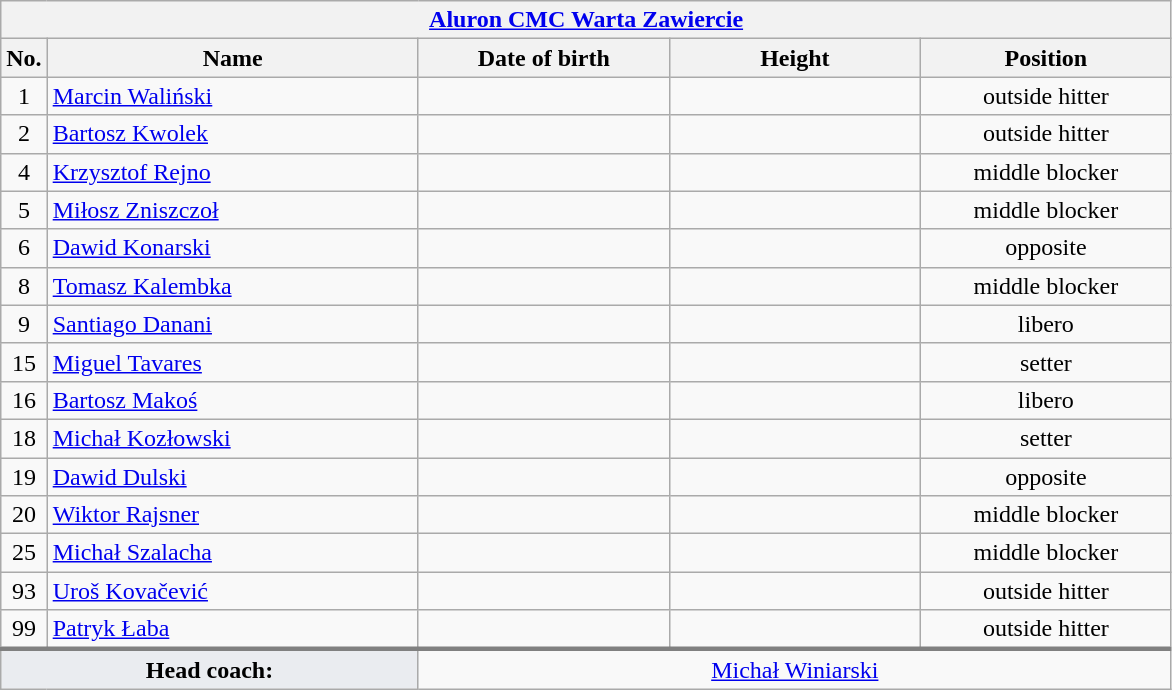<table class="wikitable collapsible collapsed" style="font-size:100%; text-align:center">
<tr>
<th colspan=5 style="width:30em"><a href='#'>Aluron CMC Warta Zawiercie</a></th>
</tr>
<tr>
<th>No.</th>
<th style="width:15em">Name</th>
<th style="width:10em">Date of birth</th>
<th style="width:10em">Height</th>
<th style="width:10em">Position</th>
</tr>
<tr>
<td>1</td>
<td align=left> <a href='#'>Marcin Waliński</a></td>
<td align=right></td>
<td></td>
<td>outside hitter</td>
</tr>
<tr>
<td>2</td>
<td align=left> <a href='#'>Bartosz Kwolek</a></td>
<td align=right></td>
<td></td>
<td>outside hitter</td>
</tr>
<tr>
<td>4</td>
<td align=left> <a href='#'>Krzysztof Rejno</a></td>
<td align=right></td>
<td></td>
<td>middle blocker</td>
</tr>
<tr>
<td>5</td>
<td align=left> <a href='#'>Miłosz Zniszczoł</a></td>
<td align=right></td>
<td></td>
<td>middle blocker</td>
</tr>
<tr>
<td>6</td>
<td align=left> <a href='#'>Dawid Konarski</a></td>
<td align=right></td>
<td></td>
<td>opposite</td>
</tr>
<tr>
<td>8</td>
<td align=left> <a href='#'>Tomasz Kalembka</a></td>
<td align=right></td>
<td></td>
<td>middle blocker</td>
</tr>
<tr>
<td>9</td>
<td align=left> <a href='#'>Santiago Danani</a></td>
<td align=right></td>
<td></td>
<td>libero</td>
</tr>
<tr>
<td>15</td>
<td align=left> <a href='#'>Miguel Tavares</a></td>
<td align=right></td>
<td></td>
<td>setter</td>
</tr>
<tr>
<td>16</td>
<td align=left> <a href='#'>Bartosz Makoś</a></td>
<td align=right></td>
<td></td>
<td>libero</td>
</tr>
<tr>
<td>18</td>
<td align=left> <a href='#'>Michał Kozłowski</a></td>
<td align=right></td>
<td></td>
<td>setter</td>
</tr>
<tr>
<td>19</td>
<td align=left> <a href='#'>Dawid Dulski</a></td>
<td align=right></td>
<td></td>
<td>opposite</td>
</tr>
<tr>
<td>20</td>
<td align=left> <a href='#'>Wiktor Rajsner</a></td>
<td align=right></td>
<td></td>
<td>middle blocker</td>
</tr>
<tr>
<td>25</td>
<td align=left> <a href='#'>Michał Szalacha</a></td>
<td align=right></td>
<td></td>
<td>middle blocker</td>
</tr>
<tr>
<td>93</td>
<td align=left> <a href='#'>Uroš Kovačević</a></td>
<td align=right></td>
<td></td>
<td>outside hitter</td>
</tr>
<tr>
<td>99</td>
<td align=left> <a href='#'>Patryk Łaba</a></td>
<td align=right></td>
<td></td>
<td>outside hitter</td>
</tr>
<tr style="border-top: 3px solid grey">
<td colspan=2 style="background:#EAECF0"><strong>Head coach:</strong></td>
<td colspan=3> <a href='#'>Michał Winiarski</a></td>
</tr>
</table>
